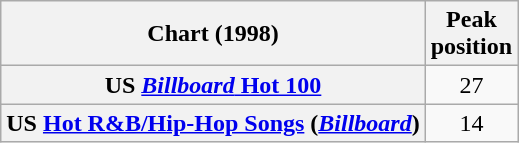<table class="wikitable sortable plainrowheaders"style="text-align:center">
<tr>
<th scope="col">Chart (1998)</th>
<th scope="col">Peak<br>position</th>
</tr>
<tr>
<th scope="row">US <a href='#'><em>Billboard</em> Hot 100</a></th>
<td>27</td>
</tr>
<tr>
<th scope="row">US <a href='#'>Hot R&B/Hip-Hop Songs</a> (<em><a href='#'>Billboard</a></em>)</th>
<td>14</td>
</tr>
</table>
